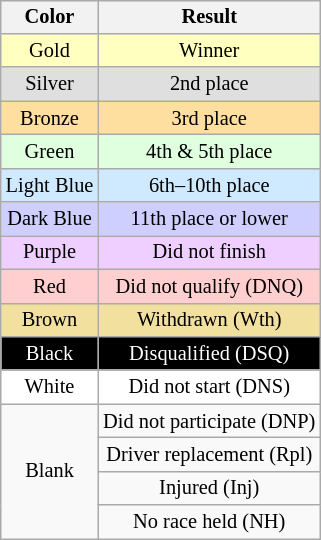<table style="margin-right:0; font-size:85%; text-align:center;" class="wikitable" align="right">
<tr>
<th>Color</th>
<th>Result</th>
</tr>
<tr style="background:#FFFFBF;">
<td>Gold</td>
<td>Winner</td>
</tr>
<tr style="background:#DFDFDF;">
<td>Silver</td>
<td>2nd place</td>
</tr>
<tr style="background:#FFDF9F;">
<td>Bronze</td>
<td>3rd place</td>
</tr>
<tr style="background:#DFFFDF;">
<td>Green</td>
<td>4th & 5th place</td>
</tr>
<tr style="background:#CFEAFF;">
<td>Light Blue</td>
<td>6th–10th place</td>
</tr>
<tr style="background:#CFCFFF;">
<td>Dark Blue</td>
<td>11th place or lower</td>
</tr>
<tr style="background:#EFCFFF;">
<td>Purple</td>
<td>Did not finish</td>
</tr>
<tr style="background:#FFCFCF;">
<td>Red</td>
<td>Did not qualify (DNQ)</td>
</tr>
<tr style="background:#F2E09F;">
<td>Brown</td>
<td>Withdrawn (Wth)</td>
</tr>
<tr style="background:#000000; color:white;">
<td>Black</td>
<td>Disqualified (DSQ)</td>
</tr>
<tr style="background:#FFFFFF;">
<td>White</td>
<td>Did not start (DNS)</td>
</tr>
<tr>
<td rowspan="4">Blank</td>
<td>Did not participate (DNP)</td>
</tr>
<tr>
<td>Driver replacement (Rpl)</td>
</tr>
<tr>
<td>Injured (Inj)</td>
</tr>
<tr>
<td>No race held (NH)</td>
</tr>
</table>
